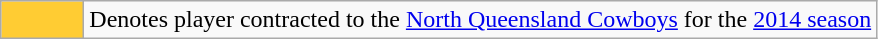<table class="wikitable">
<tr>
<td style="background:#FC3; width:3em;"></td>
<td>Denotes player contracted to the <a href='#'>North Queensland Cowboys</a> for the <a href='#'>2014 season</a></td>
</tr>
</table>
